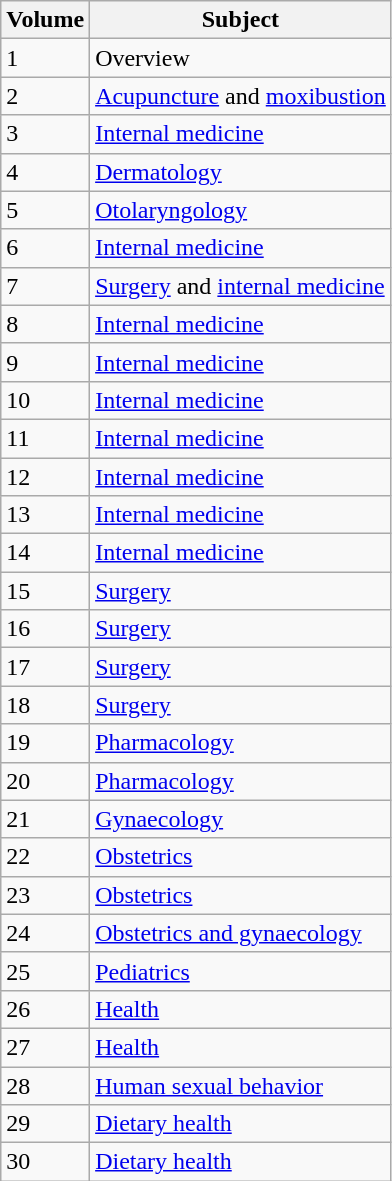<table class="wikitable">
<tr>
<th>Volume</th>
<th>Subject</th>
</tr>
<tr>
<td>1</td>
<td>Overview</td>
</tr>
<tr>
<td>2</td>
<td><a href='#'>Acupuncture</a> and <a href='#'>moxibustion</a></td>
</tr>
<tr>
<td>3</td>
<td><a href='#'>Internal medicine</a></td>
</tr>
<tr>
<td>4</td>
<td><a href='#'>Dermatology</a></td>
</tr>
<tr>
<td>5</td>
<td><a href='#'>Otolaryngology</a></td>
</tr>
<tr>
<td>6</td>
<td><a href='#'>Internal medicine</a></td>
</tr>
<tr>
<td>7</td>
<td><a href='#'>Surgery</a> and <a href='#'>internal medicine</a></td>
</tr>
<tr>
<td>8</td>
<td><a href='#'>Internal medicine</a></td>
</tr>
<tr>
<td>9</td>
<td><a href='#'>Internal medicine</a></td>
</tr>
<tr>
<td>10</td>
<td><a href='#'>Internal medicine</a></td>
</tr>
<tr>
<td>11</td>
<td><a href='#'>Internal medicine</a></td>
</tr>
<tr>
<td>12</td>
<td><a href='#'>Internal medicine</a></td>
</tr>
<tr>
<td>13</td>
<td><a href='#'>Internal medicine</a></td>
</tr>
<tr>
<td>14</td>
<td><a href='#'>Internal medicine</a></td>
</tr>
<tr>
<td>15</td>
<td><a href='#'>Surgery</a></td>
</tr>
<tr>
<td>16</td>
<td><a href='#'>Surgery</a></td>
</tr>
<tr>
<td>17</td>
<td><a href='#'>Surgery</a></td>
</tr>
<tr>
<td>18</td>
<td><a href='#'>Surgery</a></td>
</tr>
<tr>
<td>19</td>
<td><a href='#'>Pharmacology</a></td>
</tr>
<tr>
<td>20</td>
<td><a href='#'>Pharmacology</a></td>
</tr>
<tr>
<td>21</td>
<td><a href='#'>Gynaecology</a></td>
</tr>
<tr>
<td>22</td>
<td><a href='#'>Obstetrics</a></td>
</tr>
<tr>
<td>23</td>
<td><a href='#'>Obstetrics</a></td>
</tr>
<tr>
<td>24</td>
<td><a href='#'>Obstetrics and gynaecology</a></td>
</tr>
<tr>
<td>25</td>
<td><a href='#'>Pediatrics</a></td>
</tr>
<tr>
<td>26</td>
<td><a href='#'>Health</a></td>
</tr>
<tr>
<td>27</td>
<td><a href='#'>Health</a></td>
</tr>
<tr>
<td>28</td>
<td><a href='#'>Human sexual behavior</a></td>
</tr>
<tr>
<td>29</td>
<td><a href='#'>Dietary health</a></td>
</tr>
<tr>
<td>30</td>
<td><a href='#'>Dietary health</a></td>
</tr>
</table>
